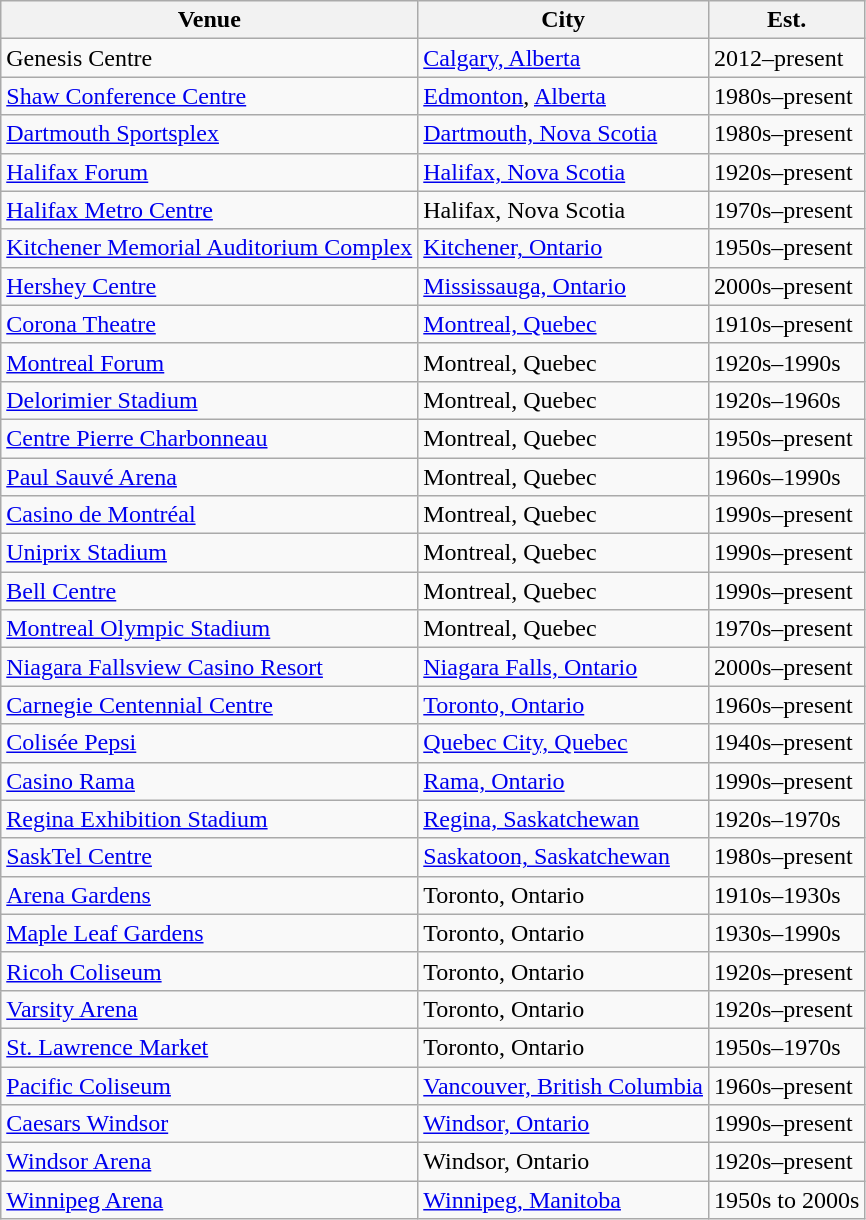<table class="wikitable sortable">
<tr>
<th>Venue</th>
<th>City</th>
<th>Est.</th>
</tr>
<tr>
<td>Genesis Centre</td>
<td><a href='#'>Calgary, Alberta</a></td>
<td>2012–present</td>
</tr>
<tr>
<td><a href='#'>Shaw Conference Centre</a></td>
<td><a href='#'>Edmonton</a>, <a href='#'>Alberta</a></td>
<td>1980s–present</td>
</tr>
<tr>
<td><a href='#'>Dartmouth Sportsplex</a></td>
<td><a href='#'>Dartmouth, Nova Scotia</a></td>
<td>1980s–present</td>
</tr>
<tr>
<td><a href='#'>Halifax Forum</a></td>
<td><a href='#'>Halifax, Nova Scotia</a></td>
<td>1920s–present</td>
</tr>
<tr>
<td><a href='#'>Halifax Metro Centre</a></td>
<td>Halifax, Nova Scotia</td>
<td>1970s–present</td>
</tr>
<tr>
<td><a href='#'>Kitchener Memorial Auditorium Complex</a></td>
<td><a href='#'>Kitchener, Ontario</a></td>
<td>1950s–present</td>
</tr>
<tr>
<td><a href='#'>Hershey Centre</a></td>
<td><a href='#'>Mississauga, Ontario</a></td>
<td>2000s–present</td>
</tr>
<tr>
<td><a href='#'>Corona Theatre</a></td>
<td><a href='#'>Montreal, Quebec</a></td>
<td>1910s–present</td>
</tr>
<tr>
<td><a href='#'>Montreal Forum</a></td>
<td>Montreal, Quebec</td>
<td>1920s–1990s</td>
</tr>
<tr>
<td><a href='#'>Delorimier Stadium</a></td>
<td>Montreal, Quebec</td>
<td>1920s–1960s</td>
</tr>
<tr>
<td><a href='#'>Centre Pierre Charbonneau</a></td>
<td>Montreal, Quebec</td>
<td>1950s–present</td>
</tr>
<tr>
<td><a href='#'>Paul Sauvé Arena</a></td>
<td>Montreal, Quebec</td>
<td>1960s–1990s</td>
</tr>
<tr>
<td><a href='#'>Casino de Montréal</a></td>
<td>Montreal, Quebec</td>
<td>1990s–present</td>
</tr>
<tr>
<td><a href='#'>Uniprix Stadium</a></td>
<td>Montreal, Quebec</td>
<td>1990s–present</td>
</tr>
<tr>
<td><a href='#'>Bell Centre</a></td>
<td>Montreal, Quebec</td>
<td>1990s–present</td>
</tr>
<tr>
<td><a href='#'>Montreal Olympic Stadium</a></td>
<td>Montreal, Quebec</td>
<td>1970s–present</td>
</tr>
<tr>
<td><a href='#'>Niagara Fallsview Casino Resort</a></td>
<td><a href='#'>Niagara Falls, Ontario</a></td>
<td>2000s–present</td>
</tr>
<tr>
<td><a href='#'>Carnegie Centennial Centre</a></td>
<td><a href='#'>Toronto, Ontario</a></td>
<td>1960s–present</td>
</tr>
<tr>
<td><a href='#'>Colisée Pepsi</a></td>
<td><a href='#'>Quebec City, Quebec</a></td>
<td>1940s–present</td>
</tr>
<tr>
<td><a href='#'>Casino Rama</a></td>
<td><a href='#'>Rama, Ontario</a></td>
<td>1990s–present</td>
</tr>
<tr>
<td><a href='#'>Regina Exhibition Stadium</a></td>
<td><a href='#'>Regina, Saskatchewan</a></td>
<td>1920s–1970s</td>
</tr>
<tr>
<td><a href='#'>SaskTel Centre</a></td>
<td><a href='#'>Saskatoon, Saskatchewan</a></td>
<td>1980s–present</td>
</tr>
<tr>
<td><a href='#'>Arena Gardens</a></td>
<td>Toronto, Ontario</td>
<td>1910s–1930s</td>
</tr>
<tr>
<td><a href='#'>Maple Leaf Gardens</a></td>
<td>Toronto, Ontario</td>
<td>1930s–1990s</td>
</tr>
<tr>
<td><a href='#'>Ricoh Coliseum</a></td>
<td>Toronto, Ontario</td>
<td>1920s–present</td>
</tr>
<tr>
<td><a href='#'>Varsity Arena</a></td>
<td>Toronto, Ontario</td>
<td>1920s–present</td>
</tr>
<tr>
<td><a href='#'>St. Lawrence Market</a></td>
<td>Toronto, Ontario</td>
<td>1950s–1970s</td>
</tr>
<tr>
<td><a href='#'>Pacific Coliseum</a></td>
<td><a href='#'>Vancouver, British Columbia</a></td>
<td>1960s–present</td>
</tr>
<tr>
<td><a href='#'>Caesars Windsor</a></td>
<td><a href='#'>Windsor, Ontario</a></td>
<td>1990s–present</td>
</tr>
<tr>
<td><a href='#'>Windsor Arena</a></td>
<td>Windsor, Ontario</td>
<td>1920s–present</td>
</tr>
<tr>
<td><a href='#'>Winnipeg Arena</a></td>
<td><a href='#'>Winnipeg, Manitoba</a></td>
<td>1950s to 2000s</td>
</tr>
</table>
